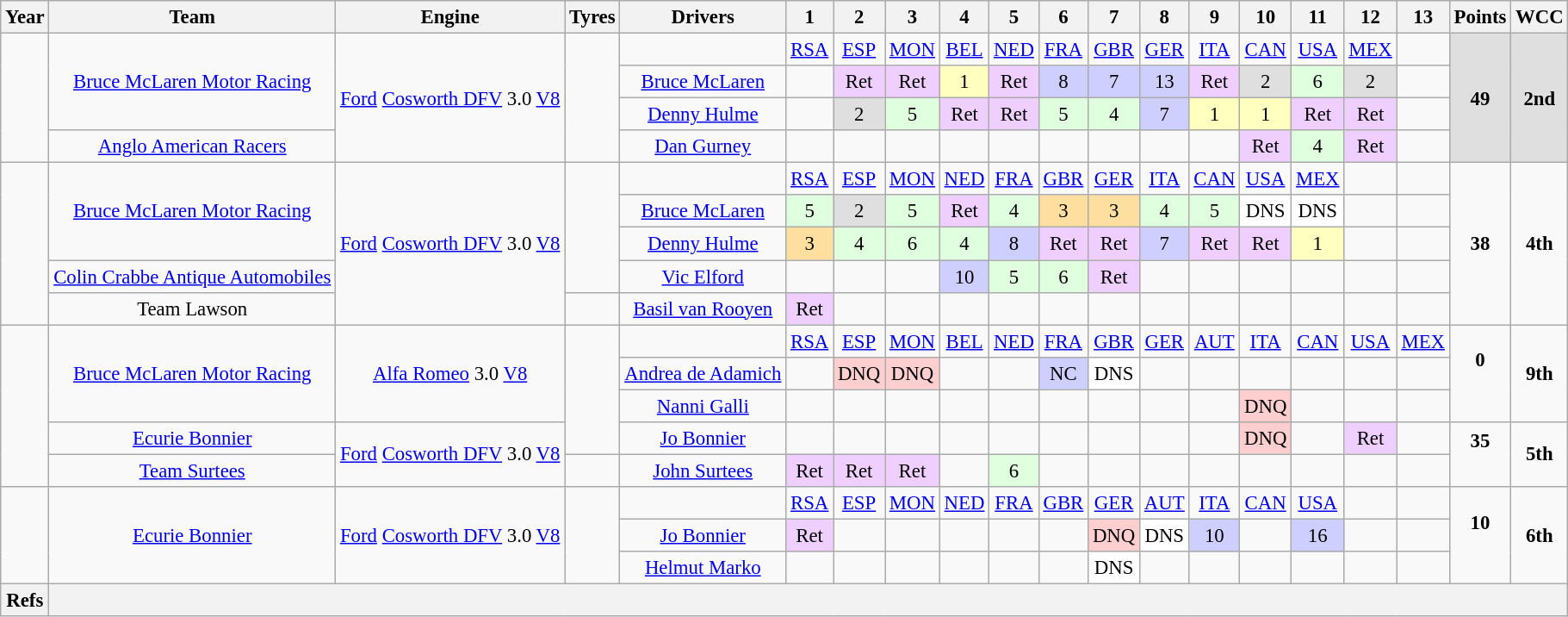<table class="wikitable" style="text-align:center; font-size:95%">
<tr>
<th>Year</th>
<th>Team</th>
<th>Engine</th>
<th>Tyres</th>
<th>Drivers</th>
<th>1</th>
<th>2</th>
<th>3</th>
<th>4</th>
<th>5</th>
<th>6</th>
<th>7</th>
<th>8</th>
<th>9</th>
<th>10</th>
<th>11</th>
<th>12</th>
<th>13</th>
<th>Points</th>
<th>WCC</th>
</tr>
<tr>
<td rowspan="4"></td>
<td rowspan="3"><a href='#'>Bruce McLaren Motor Racing</a></td>
<td rowspan="4"><a href='#'>Ford</a> <a href='#'>Cosworth DFV</a> 3.0 <a href='#'>V8</a></td>
<td rowspan="4"></td>
<td></td>
<td><a href='#'>RSA</a></td>
<td><a href='#'>ESP</a></td>
<td><a href='#'>MON</a></td>
<td><a href='#'>BEL</a></td>
<td><a href='#'>NED</a></td>
<td><a href='#'>FRA</a></td>
<td><a href='#'>GBR</a></td>
<td><a href='#'>GER</a></td>
<td><a href='#'>ITA</a></td>
<td><a href='#'>CAN</a></td>
<td><a href='#'>USA</a></td>
<td><a href='#'>MEX</a></td>
<td></td>
<td rowspan=4 style="background:#dfdfdf;"><strong>49</strong></td>
<td rowspan=4 style="background:#dfdfdf;"><strong>2nd</strong></td>
</tr>
<tr>
<td><a href='#'>Bruce McLaren</a></td>
<td></td>
<td style="background:#efcfff;">Ret</td>
<td style="background:#efcfff;">Ret</td>
<td style="background:#ffffbf;">1</td>
<td style="background:#efcfff;">Ret</td>
<td style="background:#cfcfff;">8</td>
<td style="background:#cfcfff;">7</td>
<td style="background:#cfcfff;">13</td>
<td style="background:#efcfff;">Ret</td>
<td style="background:#dfdfdf;">2</td>
<td style="background:#dfffdf;">6</td>
<td style="background:#dfdfdf;">2</td>
<td></td>
</tr>
<tr>
<td><a href='#'>Denny Hulme</a></td>
<td></td>
<td style="background:#dfdfdf;">2</td>
<td style="background:#dfffdf;">5</td>
<td style="background:#efcfff;">Ret</td>
<td style="background:#efcfff;">Ret</td>
<td style="background:#dfffdf;">5</td>
<td style="background:#dfffdf;">4</td>
<td style="background:#cfcfff;">7</td>
<td style="background:#ffffbf;">1</td>
<td style="background:#ffffbf;">1</td>
<td style="background:#efcfff;">Ret</td>
<td style="background:#efcfff;">Ret</td>
<td></td>
</tr>
<tr>
<td><a href='#'>Anglo American Racers</a></td>
<td><a href='#'>Dan Gurney</a></td>
<td></td>
<td></td>
<td></td>
<td></td>
<td></td>
<td></td>
<td></td>
<td></td>
<td></td>
<td style="background:#efcfff;">Ret</td>
<td style="background:#dfffdf;">4</td>
<td style="background:#efcfff;">Ret</td>
<td></td>
</tr>
<tr>
<td rowspan="5"></td>
<td rowspan="3"><a href='#'>Bruce McLaren Motor Racing</a></td>
<td rowspan="5"><a href='#'>Ford</a> <a href='#'>Cosworth DFV</a> 3.0 <a href='#'>V8</a></td>
<td rowspan="4"></td>
<td></td>
<td><a href='#'>RSA</a></td>
<td><a href='#'>ESP</a></td>
<td><a href='#'>MON</a></td>
<td><a href='#'>NED</a></td>
<td><a href='#'>FRA</a></td>
<td><a href='#'>GBR</a></td>
<td><a href='#'>GER</a></td>
<td><a href='#'>ITA</a></td>
<td><a href='#'>CAN</a></td>
<td><a href='#'>USA</a></td>
<td><a href='#'>MEX</a></td>
<td></td>
<td></td>
<td rowspan=5><strong>38</strong></td>
<td rowspan=5><strong>4th</strong></td>
</tr>
<tr>
<td><a href='#'>Bruce McLaren</a></td>
<td style="background:#dfffdf;">5</td>
<td style="background:#dfdfdf;">2</td>
<td style="background:#dfffdf;">5</td>
<td style="background:#efcfff;">Ret</td>
<td style="background:#dfffdf;">4</td>
<td style="background:#ffdf9f;">3</td>
<td style="background:#ffdf9f;">3</td>
<td style="background:#dfffdf;">4</td>
<td style="background:#dfffdf;">5</td>
<td style="background:#ffffff;">DNS</td>
<td style="background:#ffffff;">DNS</td>
<td></td>
<td></td>
</tr>
<tr>
<td><a href='#'>Denny Hulme</a></td>
<td style="background:#ffdf9f;">3</td>
<td style="background:#dfffdf;">4</td>
<td style="background:#dfffdf;">6</td>
<td style="background:#dfffdf;">4</td>
<td style="background:#cfcfff;">8</td>
<td style="background:#efcfff;">Ret</td>
<td style="background:#efcfff;">Ret</td>
<td style="background:#cfcfff;">7</td>
<td style="background:#efcfff;">Ret</td>
<td style="background:#efcfff;">Ret</td>
<td style="background:#ffffbf;">1</td>
<td></td>
<td></td>
</tr>
<tr>
<td><a href='#'>Colin Crabbe Antique Automobiles</a></td>
<td><a href='#'>Vic Elford</a></td>
<td></td>
<td></td>
<td></td>
<td style="background:#cfcfff;">10</td>
<td style="background:#dfffdf;">5</td>
<td style="background:#dfffdf;">6</td>
<td style="background:#efcfff;">Ret</td>
<td></td>
<td></td>
<td></td>
<td></td>
<td></td>
<td></td>
</tr>
<tr>
<td>Team Lawson</td>
<td></td>
<td><a href='#'>Basil van Rooyen</a></td>
<td style="background:#efcfff;">Ret</td>
<td></td>
<td></td>
<td></td>
<td></td>
<td></td>
<td></td>
<td></td>
<td></td>
<td></td>
<td></td>
<td></td>
<td></td>
</tr>
<tr>
<td rowspan="5"></td>
<td rowspan="3"><a href='#'>Bruce McLaren Motor Racing</a></td>
<td rowspan="3"><a href='#'>Alfa Romeo</a> 3.0 <a href='#'>V8</a></td>
<td rowspan="4"></td>
<td></td>
<td><a href='#'>RSA</a></td>
<td><a href='#'>ESP</a></td>
<td><a href='#'>MON</a></td>
<td><a href='#'>BEL</a></td>
<td><a href='#'>NED</a></td>
<td><a href='#'>FRA</a></td>
<td><a href='#'>GBR</a></td>
<td><a href='#'>GER</a></td>
<td><a href='#'>AUT</a></td>
<td><a href='#'>ITA</a></td>
<td><a href='#'>CAN</a></td>
<td><a href='#'>USA</a></td>
<td><a href='#'>MEX</a></td>
<td rowspan=3><strong>0</strong><br><sup> </sup></td>
<td rowspan=3><strong>9th</strong><br></td>
</tr>
<tr>
<td><a href='#'>Andrea de Adamich</a></td>
<td></td>
<td style="background:#ffcfcf;">DNQ</td>
<td style="background:#ffcfcf;">DNQ</td>
<td></td>
<td></td>
<td style="background:#cfcfff;">NC</td>
<td style="background:#ffffff;">DNS</td>
<td></td>
<td></td>
<td></td>
<td></td>
<td></td>
<td></td>
</tr>
<tr>
<td><a href='#'>Nanni Galli</a></td>
<td></td>
<td></td>
<td></td>
<td></td>
<td></td>
<td></td>
<td></td>
<td></td>
<td></td>
<td style="background:#ffcfcf;">DNQ</td>
<td></td>
<td></td>
<td></td>
</tr>
<tr>
<td><a href='#'>Ecurie Bonnier</a></td>
<td rowspan="2"><a href='#'>Ford</a> <a href='#'>Cosworth DFV</a> 3.0 <a href='#'>V8</a></td>
<td><a href='#'>Jo Bonnier</a></td>
<td></td>
<td></td>
<td></td>
<td></td>
<td></td>
<td></td>
<td></td>
<td></td>
<td></td>
<td style="background:#ffcfcf;">DNQ</td>
<td></td>
<td style="background:#efcfff;">Ret</td>
<td></td>
<td rowspan=2><strong>35</strong><br><sup> </sup></td>
<td rowspan=2><strong>5th</strong><br></td>
</tr>
<tr>
<td><a href='#'>Team Surtees</a></td>
<td></td>
<td><a href='#'>John Surtees</a></td>
<td style="background:#efcfff;">Ret</td>
<td style="background:#efcfff;">Ret</td>
<td style="background:#efcfff;">Ret</td>
<td></td>
<td style="background:#dfffdf;">6</td>
<td></td>
<td></td>
<td></td>
<td></td>
<td></td>
<td></td>
<td></td>
<td></td>
</tr>
<tr>
<td rowspan="3"></td>
<td rowspan="3"><a href='#'>Ecurie Bonnier</a></td>
<td rowspan="3"><a href='#'>Ford</a> <a href='#'>Cosworth DFV</a> 3.0 <a href='#'>V8</a></td>
<td rowspan="3"></td>
<td></td>
<td><a href='#'>RSA</a></td>
<td><a href='#'>ESP</a></td>
<td><a href='#'>MON</a></td>
<td><a href='#'>NED</a></td>
<td><a href='#'>FRA</a></td>
<td><a href='#'>GBR</a></td>
<td><a href='#'>GER</a></td>
<td><a href='#'>AUT</a></td>
<td><a href='#'>ITA</a></td>
<td><a href='#'>CAN</a></td>
<td><a href='#'>USA</a></td>
<td></td>
<td></td>
<td rowspan=3><strong>10</strong><br><sup> </sup></td>
<td rowspan=3><strong>6th</strong><br></td>
</tr>
<tr>
<td><a href='#'>Jo Bonnier</a></td>
<td style="background:#efcfff;">Ret</td>
<td></td>
<td></td>
<td></td>
<td></td>
<td></td>
<td style="background:#ffcfcf;">DNQ</td>
<td style="background:#ffffff;">DNS</td>
<td style="background:#cfcfff;">10</td>
<td></td>
<td style="background:#cfcfff;">16</td>
<td></td>
<td></td>
</tr>
<tr>
<td><a href='#'>Helmut Marko</a></td>
<td></td>
<td></td>
<td></td>
<td></td>
<td></td>
<td></td>
<td style="background:#ffffff;">DNS</td>
<td></td>
<td></td>
<td></td>
<td></td>
<td></td>
<td></td>
</tr>
<tr>
<th>Refs</th>
<th colspan=20></th>
</tr>
</table>
